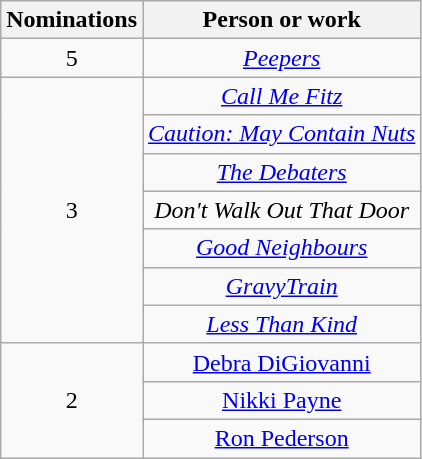<table class="wikitable sortable" style="text-align:center">
<tr>
<th scope="col" style="width:55px;">Nominations</th>
<th scope="col" style="text-align:center;">Person or work</th>
</tr>
<tr>
<td style="text-align:center">5</td>
<td><em><a href='#'>Peepers</a></em></td>
</tr>
<tr>
<td rowspan=7 style="text-align:center">3</td>
<td><em><a href='#'>Call Me Fitz</a></em></td>
</tr>
<tr>
<td><em><a href='#'>Caution: May Contain Nuts</a></em></td>
</tr>
<tr>
<td><em><a href='#'>The Debaters</a></em></td>
</tr>
<tr>
<td><em>Don't Walk Out That Door</em></td>
</tr>
<tr>
<td><em><a href='#'>Good Neighbours</a></em></td>
</tr>
<tr>
<td><em><a href='#'>GravyTrain</a></em></td>
</tr>
<tr>
<td><em><a href='#'>Less Than Kind</a></em></td>
</tr>
<tr>
<td rowspan=3 style="text-align:center">2</td>
<td><a href='#'>Debra DiGiovanni</a></td>
</tr>
<tr>
<td><a href='#'>Nikki Payne</a></td>
</tr>
<tr>
<td><a href='#'>Ron Pederson</a></td>
</tr>
</table>
